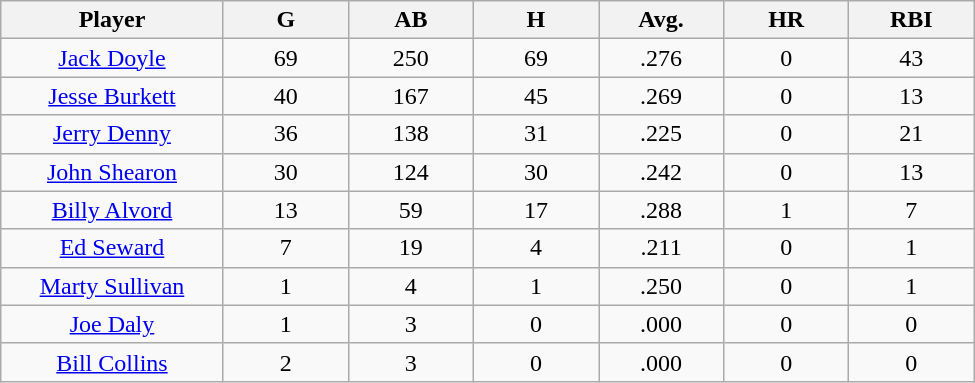<table class="wikitable sortable">
<tr>
<th bgcolor="#DDDDFF" width="16%">Player</th>
<th bgcolor="#DDDDFF" width="9%">G</th>
<th bgcolor="#DDDDFF" width="9%">AB</th>
<th bgcolor="#DDDDFF" width="9%">H</th>
<th bgcolor="#DDDDFF" width="9%">Avg.</th>
<th bgcolor="#DDDDFF" width="9%">HR</th>
<th bgcolor="#DDDDFF" width="9%">RBI</th>
</tr>
<tr align="center">
<td><a href='#'>Jack Doyle</a></td>
<td>69</td>
<td>250</td>
<td>69</td>
<td>.276</td>
<td>0</td>
<td>43</td>
</tr>
<tr align=center>
<td><a href='#'>Jesse Burkett</a></td>
<td>40</td>
<td>167</td>
<td>45</td>
<td>.269</td>
<td>0</td>
<td>13</td>
</tr>
<tr align=center>
<td><a href='#'>Jerry Denny</a></td>
<td>36</td>
<td>138</td>
<td>31</td>
<td>.225</td>
<td>0</td>
<td>21</td>
</tr>
<tr align=center>
<td><a href='#'>John Shearon</a></td>
<td>30</td>
<td>124</td>
<td>30</td>
<td>.242</td>
<td>0</td>
<td>13</td>
</tr>
<tr align=center>
<td><a href='#'>Billy Alvord</a></td>
<td>13</td>
<td>59</td>
<td>17</td>
<td>.288</td>
<td>1</td>
<td>7</td>
</tr>
<tr align=center>
<td><a href='#'>Ed Seward</a></td>
<td>7</td>
<td>19</td>
<td>4</td>
<td>.211</td>
<td>0</td>
<td>1</td>
</tr>
<tr align=center>
<td><a href='#'>Marty Sullivan</a></td>
<td>1</td>
<td>4</td>
<td>1</td>
<td>.250</td>
<td>0</td>
<td>1</td>
</tr>
<tr align=center>
<td><a href='#'>Joe Daly</a></td>
<td>1</td>
<td>3</td>
<td>0</td>
<td>.000</td>
<td>0</td>
<td>0</td>
</tr>
<tr align=center>
<td><a href='#'>Bill Collins</a></td>
<td>2</td>
<td>3</td>
<td>0</td>
<td>.000</td>
<td>0</td>
<td>0</td>
</tr>
</table>
